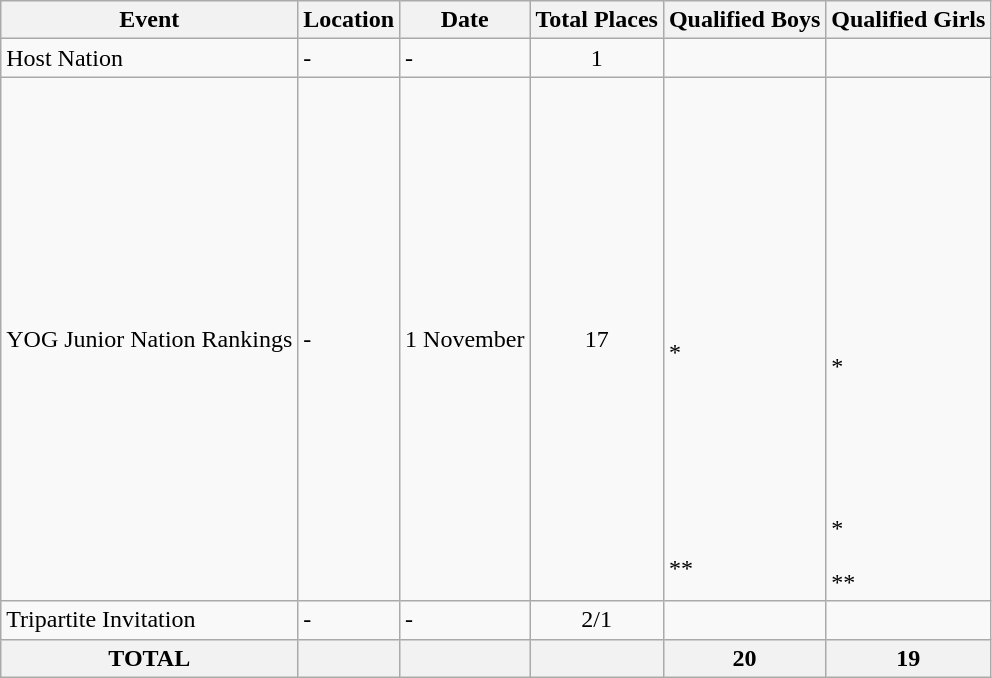<table class="wikitable">
<tr>
<th>Event</th>
<th>Location</th>
<th>Date</th>
<th>Total Places</th>
<th>Qualified Boys</th>
<th>Qualified Girls</th>
</tr>
<tr>
<td>Host Nation</td>
<td>-</td>
<td>-</td>
<td align="center">1</td>
<td></td>
<td></td>
</tr>
<tr>
<td>YOG Junior Nation Rankings</td>
<td>-</td>
<td>1 November</td>
<td align="center">17</td>
<td><br><br><br><br><br><br><br><br><br><s></s>*<br><br><br><br><br><br><br><br>**</td>
<td><br><br><br><br><br><br><br><br><br><br><s></s>*<br><br><br><br><br><br><s></s>*<br><br>**</td>
</tr>
<tr>
<td>Tripartite Invitation</td>
<td>-</td>
<td>-</td>
<td align="center">2/1</td>
<td><br></td>
<td></td>
</tr>
<tr>
<th>TOTAL</th>
<th></th>
<th></th>
<th></th>
<th>20</th>
<th>19</th>
</tr>
</table>
